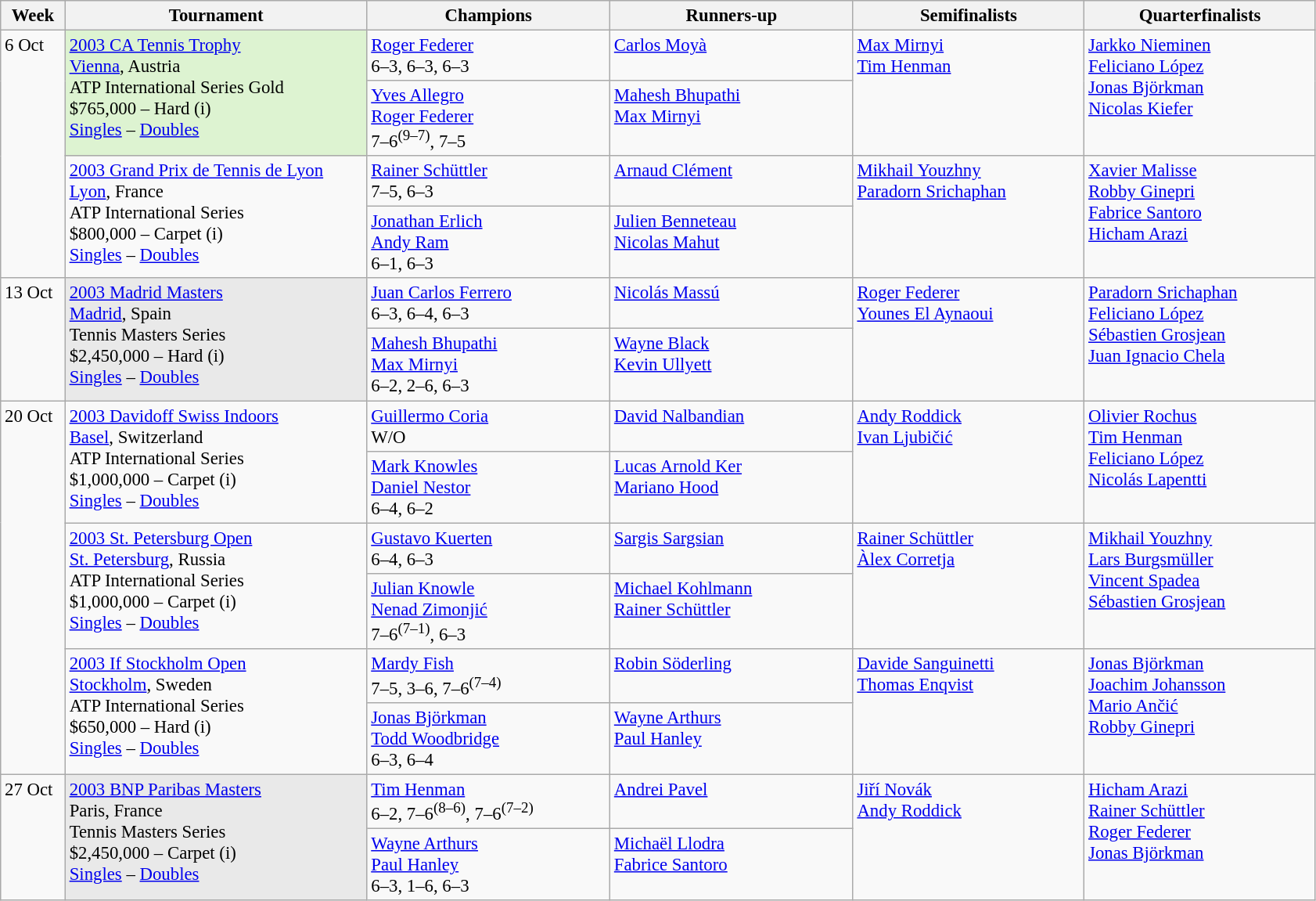<table class=wikitable style=font-size:95%>
<tr>
<th style="width:48px;">Week</th>
<th style="width:250px;">Tournament</th>
<th style="width:200px;">Champions</th>
<th style="width:200px;">Runners-up</th>
<th style="width:190px;">Semifinalists</th>
<th style="width:190px;">Quarterfinalists</th>
</tr>
<tr valign=top>
<td rowspan=4>6 Oct</td>
<td bgcolor=#DDF3D1 rowspan=2><a href='#'>2003 CA Tennis Trophy</a><br>  <a href='#'>Vienna</a>, Austria<br>ATP International Series Gold<br>$765,000 – Hard (i) <br> <a href='#'>Singles</a> – <a href='#'>Doubles</a></td>
<td> <a href='#'>Roger Federer</a> <br>6–3, 6–3, 6–3</td>
<td> <a href='#'>Carlos Moyà</a></td>
<td rowspan=2> <a href='#'>Max Mirnyi</a> <br> <a href='#'>Tim Henman</a></td>
<td rowspan=2> <a href='#'>Jarkko Nieminen</a> <br>  <a href='#'>Feliciano López</a> <br> <a href='#'>Jonas Björkman</a>  <br>  <a href='#'>Nicolas Kiefer</a></td>
</tr>
<tr valign=top>
<td> <a href='#'>Yves Allegro</a> <br>  <a href='#'>Roger Federer</a><br> 7–6<sup>(9–7)</sup>, 7–5</td>
<td> <a href='#'>Mahesh Bhupathi</a> <br>  <a href='#'>Max Mirnyi</a></td>
</tr>
<tr valign=top>
<td rowspan=2><a href='#'>2003 Grand Prix de Tennis de Lyon</a><br>  <a href='#'>Lyon</a>, France<br>ATP International Series<br>$800,000 – Carpet (i) <br> <a href='#'>Singles</a> – <a href='#'>Doubles</a></td>
<td> <a href='#'>Rainer Schüttler</a> <br>7–5, 6–3</td>
<td> <a href='#'>Arnaud Clément</a></td>
<td rowspan=2> <a href='#'>Mikhail Youzhny</a> <br> <a href='#'>Paradorn Srichaphan</a></td>
<td rowspan=2> <a href='#'>Xavier Malisse</a> <br>  <a href='#'>Robby Ginepri</a> <br> <a href='#'>Fabrice Santoro</a>  <br>  <a href='#'>Hicham Arazi</a></td>
</tr>
<tr valign=top>
<td> <a href='#'>Jonathan Erlich</a> <br>  <a href='#'>Andy Ram</a><br> 6–1, 6–3</td>
<td> <a href='#'>Julien Benneteau</a> <br>  <a href='#'>Nicolas Mahut</a></td>
</tr>
<tr valign=top>
<td rowspan=2>13 Oct</td>
<td bgcolor=#E9E9E9 rowspan=2><a href='#'>2003 Madrid Masters</a><br> <a href='#'>Madrid</a>, Spain<br>Tennis Masters Series<br>$2,450,000 – Hard (i) <br> <a href='#'>Singles</a> – <a href='#'>Doubles</a></td>
<td> <a href='#'>Juan Carlos Ferrero</a> <br>6–3, 6–4, 6–3</td>
<td> <a href='#'>Nicolás Massú</a></td>
<td rowspan=2> <a href='#'>Roger Federer</a> <br> <a href='#'>Younes El Aynaoui</a></td>
<td rowspan=2> <a href='#'>Paradorn Srichaphan</a> <br>  <a href='#'>Feliciano López</a> <br> <a href='#'>Sébastien Grosjean</a>  <br>  <a href='#'>Juan Ignacio Chela</a></td>
</tr>
<tr valign=top>
<td> <a href='#'>Mahesh Bhupathi</a> <br>  <a href='#'>Max Mirnyi</a><br> 6–2, 2–6, 6–3</td>
<td> <a href='#'>Wayne Black</a> <br>  <a href='#'>Kevin Ullyett</a></td>
</tr>
<tr valign=top>
<td rowspan=6>20 Oct</td>
<td rowspan=2><a href='#'>2003 Davidoff Swiss Indoors</a><br> <a href='#'>Basel</a>, Switzerland<br>ATP International Series<br>$1,000,000 – Carpet (i) <br> <a href='#'>Singles</a> – <a href='#'>Doubles</a></td>
<td> <a href='#'>Guillermo Coria</a> <br>W/O</td>
<td> <a href='#'>David Nalbandian</a></td>
<td rowspan=2> <a href='#'>Andy Roddick</a> <br> <a href='#'>Ivan Ljubičić</a></td>
<td rowspan=2> <a href='#'>Olivier Rochus</a> <br>  <a href='#'>Tim Henman</a> <br> <a href='#'>Feliciano López</a>  <br>  <a href='#'>Nicolás Lapentti</a></td>
</tr>
<tr valign=top>
<td> <a href='#'>Mark Knowles</a> <br>  <a href='#'>Daniel Nestor</a><br> 6–4, 6–2</td>
<td> <a href='#'>Lucas Arnold Ker</a> <br>  <a href='#'>Mariano Hood</a></td>
</tr>
<tr valign=top>
<td rowspan=2><a href='#'>2003 St. Petersburg Open</a><br>  <a href='#'>St. Petersburg</a>, Russia<br>ATP International Series<br>$1,000,000 – Carpet (i) <br> <a href='#'>Singles</a> – <a href='#'>Doubles</a></td>
<td> <a href='#'>Gustavo Kuerten</a> <br>6–4, 6–3</td>
<td> <a href='#'>Sargis Sargsian</a></td>
<td rowspan=2> <a href='#'>Rainer Schüttler</a> <br> <a href='#'>Àlex Corretja</a></td>
<td rowspan=2> <a href='#'>Mikhail Youzhny</a> <br>  <a href='#'>Lars Burgsmüller</a> <br> <a href='#'>Vincent Spadea</a>  <br>  <a href='#'>Sébastien Grosjean</a></td>
</tr>
<tr valign=top>
<td> <a href='#'>Julian Knowle</a> <br>  <a href='#'>Nenad Zimonjić</a><br> 7–6<sup>(7–1)</sup>, 6–3</td>
<td> <a href='#'>Michael Kohlmann</a> <br>  <a href='#'>Rainer Schüttler</a></td>
</tr>
<tr valign=top>
<td rowspan=2><a href='#'>2003 If Stockholm Open</a><br> <a href='#'>Stockholm</a>, Sweden<br>ATP International Series<br>$650,000 – Hard (i) <br> <a href='#'>Singles</a> – <a href='#'>Doubles</a></td>
<td> <a href='#'>Mardy Fish</a> <br>7–5, 3–6, 7–6<sup>(7–4)</sup></td>
<td> <a href='#'>Robin Söderling</a></td>
<td rowspan=2> <a href='#'>Davide Sanguinetti</a> <br> <a href='#'>Thomas Enqvist</a></td>
<td rowspan=2> <a href='#'>Jonas Björkman</a> <br>  <a href='#'>Joachim Johansson</a> <br> <a href='#'>Mario Ančić</a>  <br>  <a href='#'>Robby Ginepri</a></td>
</tr>
<tr valign=top>
<td> <a href='#'>Jonas Björkman</a> <br>  <a href='#'>Todd Woodbridge</a><br> 6–3, 6–4</td>
<td> <a href='#'>Wayne Arthurs</a> <br>  <a href='#'>Paul Hanley</a></td>
</tr>
<tr valign=top>
<td rowspan=2>27 Oct</td>
<td bgcolor=#E9E9E9 rowspan=2><a href='#'>2003 BNP Paribas Masters</a><br> Paris, France<br>Tennis Masters Series<br>$2,450,000 – Carpet (i) <br> <a href='#'>Singles</a> – <a href='#'>Doubles</a></td>
<td> <a href='#'>Tim Henman</a> <br>6–2, 7–6<sup>(8–6)</sup>, 7–6<sup>(7–2)</sup></td>
<td> <a href='#'>Andrei Pavel</a></td>
<td rowspan=2> <a href='#'>Jiří Novák</a> <br> <a href='#'>Andy Roddick</a></td>
<td rowspan=2> <a href='#'>Hicham Arazi</a> <br>  <a href='#'>Rainer Schüttler</a> <br> <a href='#'>Roger Federer</a>  <br>  <a href='#'>Jonas Björkman</a></td>
</tr>
<tr valign=top>
<td> <a href='#'>Wayne Arthurs</a> <br>  <a href='#'>Paul Hanley</a><br> 6–3, 1–6, 6–3</td>
<td> <a href='#'>Michaël Llodra</a> <br>  <a href='#'>Fabrice Santoro</a></td>
</tr>
</table>
